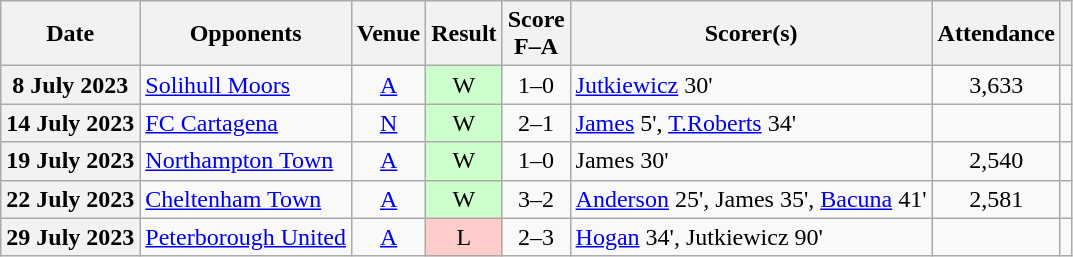<table class="wikitable sortable plainrowheaders" style="text-align:center;">
<tr>
<th scope=col>Date</th>
<th scope=col>Opponents</th>
<th scope=col>Venue</th>
<th scope=col>Result</th>
<th scope=col>Score<br>F–A</th>
<th scope=col class=unsortable>Scorer(s)</th>
<th scope=col class=unsortable>Attendance</th>
<th scope=col class=unsortable></th>
</tr>
<tr>
<th scope=row>8 July 2023</th>
<td style="text-align:left;"><a href='#'>Solihull Moors</a></td>
<td><a href='#'>A</a></td>
<td style="background:#cfc;">W</td>
<td>1–0</td>
<td style="text-align:left;"><a href='#'>Jutkiewicz</a> 30'</td>
<td>3,633</td>
<td></td>
</tr>
<tr>
<th scope=row>14 July 2023</th>
<td style="text-align:left;"><a href='#'>FC Cartagena</a></td>
<td><a href='#'>N</a></td>
<td style="background:#cfc;">W</td>
<td>2–1</td>
<td style="text-align:left;"><a href='#'>James</a> 5', <a href='#'>T.Roberts</a> 34'</td>
<td></td>
<td></td>
</tr>
<tr>
<th scope=row>19 July 2023</th>
<td style="text-align:left;"><a href='#'>Northampton Town</a></td>
<td><a href='#'>A</a></td>
<td style="background:#cfc;">W</td>
<td>1–0</td>
<td style="text-align:left;">James 30'</td>
<td>2,540</td>
<td></td>
</tr>
<tr>
<th scope=row>22 July 2023</th>
<td style="text-align:left;"><a href='#'>Cheltenham Town</a></td>
<td><a href='#'>A</a></td>
<td style="background:#cfc;">W</td>
<td>3–2</td>
<td style="text-align:left;"><a href='#'>Anderson</a> 25', James 35', <a href='#'>Bacuna</a> 41'</td>
<td>2,581</td>
<td></td>
</tr>
<tr>
<th scope=row>29 July 2023</th>
<td style="text-align:left;"><a href='#'>Peterborough United</a></td>
<td><a href='#'>A</a></td>
<td style="background:#fcc;">L</td>
<td>2–3</td>
<td style="text-align:left;"><a href='#'>Hogan</a> 34', Jutkiewicz 90'</td>
<td></td>
<td></td>
</tr>
</table>
